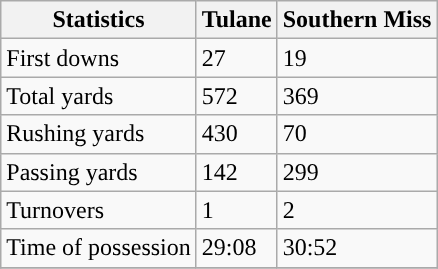<table class="wikitable">
<tr>
<th>Statistics</th>
<th>Tulane</th>
<th>Southern Miss</th>
</tr>
<tr>
<td>First downs</td>
<td>27</td>
<td>19</td>
</tr>
<tr>
<td>Total yards</td>
<td>572</td>
<td>369</td>
</tr>
<tr>
<td>Rushing yards</td>
<td>430</td>
<td>70</td>
</tr>
<tr>
<td>Passing yards</td>
<td>142</td>
<td>299</td>
</tr>
<tr>
<td>Turnovers</td>
<td>1</td>
<td>2</td>
</tr>
<tr>
<td>Time of possession</td>
<td>29:08</td>
<td>30:52</td>
</tr>
<tr>
</tr>
</table>
